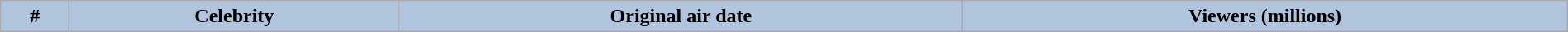<table class="wikitable plainrowheaders sortable" style="width:100%; margin:auto; background:#fff;">
<tr style="background:#b0c4de;">
<th scope="col" style="background:#b0c4de; width:3em;">#</th>
<th scope="col" style="background:#b0c4de;">Celebrity</th>
<th scope="col" style="background:#b0c4de;">Original air date</th>
<th scope="col" style="background:#b0c4de;">Viewers (millions)<br>









</th>
</tr>
</table>
